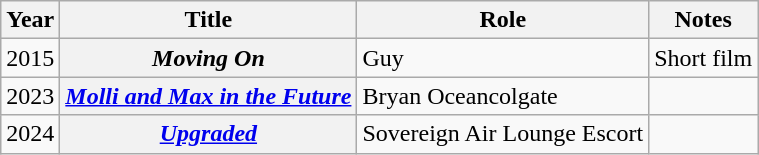<table class="wikitable plainrowheaders sortable">
<tr>
<th scope="col">Year</th>
<th scope="col">Title</th>
<th scope="col">Role</th>
<th scope="col" class="unsortable">Notes</th>
</tr>
<tr>
<td>2015</td>
<th scope="row"><em>Moving On</em></th>
<td>Guy</td>
<td>Short film</td>
</tr>
<tr>
<td>2023</td>
<th scope="row"><em><a href='#'>Molli and Max in the Future</a></em></th>
<td>Bryan Oceancolgate</td>
<td></td>
</tr>
<tr>
<td>2024</td>
<th scope="row"><em><a href='#'>Upgraded</a></em></th>
<td>Sovereign Air Lounge Escort</td>
<td></td>
</tr>
</table>
